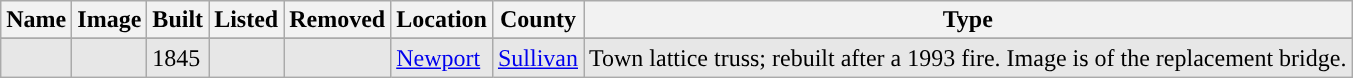<table class="wikitable">
<tr>
<th>Name</th>
<th>Image</th>
<th>Built</th>
<th>Listed</th>
<th>Removed</th>
<th>Location</th>
<th>County</th>
<th>Type</th>
</tr>
<tr>
</tr>
<tr bgcolor=e7e7e7>
<td></td>
<td></td>
<td>1845</td>
<td></td>
<td></td>
<td><a href='#'>Newport</a></td>
<td><a href='#'>Sullivan</a></td>
<td>Town lattice truss; rebuilt after a 1993 fire. Image is of the replacement bridge.</td>
</tr>
</table>
